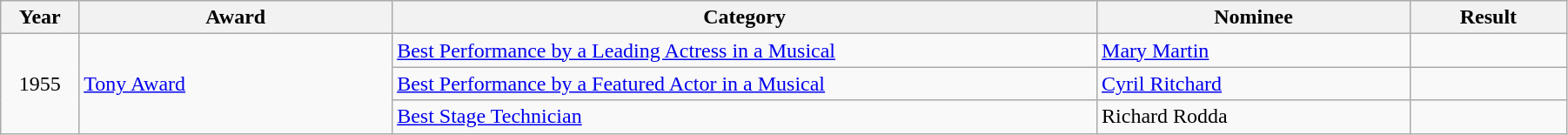<table class="wikitable" width="95%">
<tr>
<th width="5%">Year</th>
<th width="20%">Award</th>
<th width="45%">Category</th>
<th width="20%">Nominee</th>
<th width="10%">Result</th>
</tr>
<tr>
<td rowspan="3" align="center">1955</td>
<td rowspan="3"><a href='#'>Tony Award</a></td>
<td><a href='#'>Best Performance by a Leading Actress in a Musical</a></td>
<td><a href='#'>Mary Martin</a></td>
<td></td>
</tr>
<tr>
<td><a href='#'>Best Performance by a Featured Actor in a Musical</a></td>
<td><a href='#'>Cyril Ritchard</a></td>
<td></td>
</tr>
<tr>
<td><a href='#'>Best Stage Technician</a></td>
<td>Richard Rodda</td>
<td></td>
</tr>
</table>
